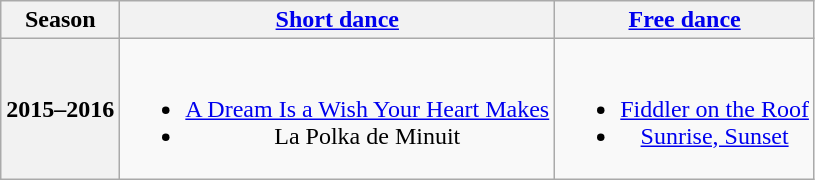<table class=wikitable style=text-align:center>
<tr>
<th>Season</th>
<th><a href='#'>Short dance</a></th>
<th><a href='#'>Free dance</a></th>
</tr>
<tr>
<th>2015–2016<br></th>
<td><br><ul><li> <a href='#'>A Dream Is a Wish Your Heart Makes</a><br></li><li> La Polka de Minuit<br></li></ul></td>
<td><br><ul><li><a href='#'>Fiddler on the Roof</a></li><li><a href='#'>Sunrise, Sunset</a><br></li></ul></td>
</tr>
</table>
